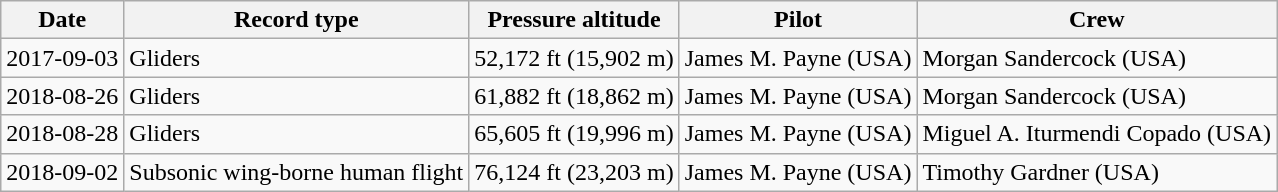<table class="wikitable">
<tr>
<th>Date</th>
<th>Record type</th>
<th>Pressure altitude</th>
<th>Pilot</th>
<th>Crew</th>
</tr>
<tr>
<td>2017-09-03</td>
<td>Gliders</td>
<td>52,172 ft (15,902 m)</td>
<td>James M. Payne (USA)</td>
<td>Morgan Sandercock (USA)</td>
</tr>
<tr>
<td>2018-08-26</td>
<td>Gliders</td>
<td>61,882 ft (18,862 m)</td>
<td>James M. Payne (USA)</td>
<td>Morgan Sandercock (USA)</td>
</tr>
<tr>
<td>2018-08-28</td>
<td>Gliders</td>
<td>65,605 ft (19,996 m)</td>
<td>James M. Payne (USA)</td>
<td>Miguel A. Iturmendi Copado (USA)</td>
</tr>
<tr>
<td>2018-09-02</td>
<td>Subsonic wing-borne human flight</td>
<td>76,124 ft (23,203 m)</td>
<td>James M. Payne (USA)</td>
<td>Timothy Gardner (USA)</td>
</tr>
</table>
